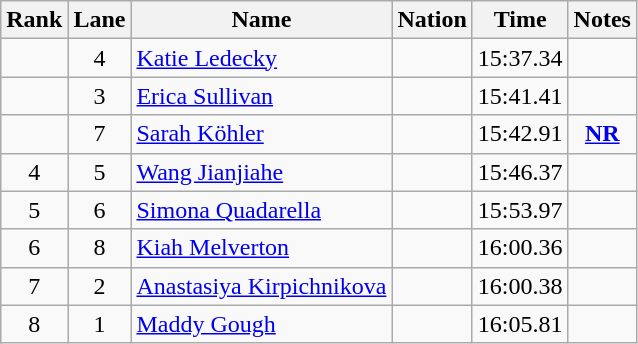<table class="wikitable sortable" style="text-align:center">
<tr>
<th>Rank</th>
<th>Lane</th>
<th>Name</th>
<th>Nation</th>
<th>Time</th>
<th>Notes</th>
</tr>
<tr>
<td></td>
<td>4</td>
<td align=left><a href='#'>Katie Ledecky</a></td>
<td align=left></td>
<td>15:37.34</td>
<td></td>
</tr>
<tr>
<td></td>
<td>3</td>
<td align=left><a href='#'>Erica Sullivan</a></td>
<td align=left></td>
<td>15:41.41</td>
<td></td>
</tr>
<tr>
<td></td>
<td>7</td>
<td align=left><a href='#'>Sarah Köhler</a></td>
<td align=left></td>
<td>15:42.91</td>
<td><strong><a href='#'>NR</a></strong></td>
</tr>
<tr>
<td>4</td>
<td>5</td>
<td align=left><a href='#'>Wang Jianjiahe</a></td>
<td align=left></td>
<td>15:46.37</td>
<td></td>
</tr>
<tr>
<td>5</td>
<td>6</td>
<td align=left><a href='#'>Simona Quadarella</a></td>
<td align=left></td>
<td>15:53.97</td>
<td></td>
</tr>
<tr>
<td>6</td>
<td>8</td>
<td align=left><a href='#'>Kiah Melverton</a></td>
<td align=left></td>
<td>16:00.36</td>
<td></td>
</tr>
<tr>
<td>7</td>
<td>2</td>
<td align=left><a href='#'>Anastasiya Kirpichnikova</a></td>
<td align=left></td>
<td>16:00.38</td>
<td></td>
</tr>
<tr>
<td>8</td>
<td>1</td>
<td align=left><a href='#'>Maddy Gough</a></td>
<td align=left></td>
<td>16:05.81</td>
<td></td>
</tr>
</table>
